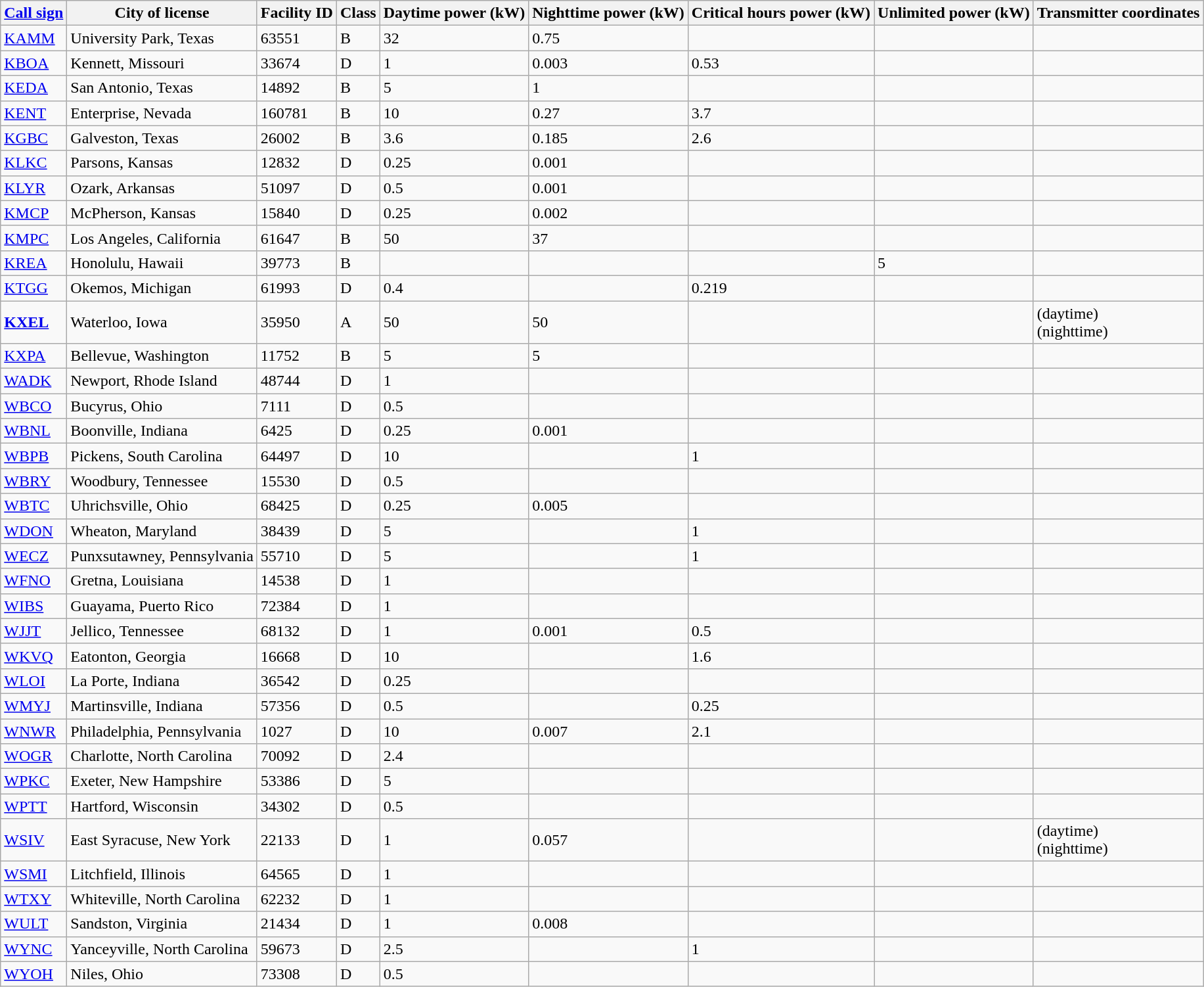<table class="wikitable sortable">
<tr>
<th><a href='#'>Call sign</a></th>
<th>City of license</th>
<th>Facility ID</th>
<th>Class</th>
<th>Daytime power (kW)</th>
<th>Nighttime power (kW)</th>
<th>Critical hours power (kW)</th>
<th>Unlimited power (kW)</th>
<th>Transmitter coordinates</th>
</tr>
<tr>
<td><a href='#'>KAMM</a></td>
<td>University Park, Texas</td>
<td>63551</td>
<td>B</td>
<td>32</td>
<td>0.75</td>
<td></td>
<td></td>
<td></td>
</tr>
<tr>
<td><a href='#'>KBOA</a></td>
<td>Kennett, Missouri</td>
<td>33674</td>
<td>D</td>
<td>1</td>
<td>0.003</td>
<td>0.53</td>
<td></td>
<td></td>
</tr>
<tr>
<td><a href='#'>KEDA</a></td>
<td>San Antonio, Texas</td>
<td>14892</td>
<td>B</td>
<td>5</td>
<td>1</td>
<td></td>
<td></td>
<td></td>
</tr>
<tr>
<td><a href='#'>KENT</a></td>
<td>Enterprise, Nevada</td>
<td>160781</td>
<td>B</td>
<td>10</td>
<td>0.27</td>
<td>3.7</td>
<td></td>
<td></td>
</tr>
<tr>
<td><a href='#'>KGBC</a></td>
<td>Galveston, Texas</td>
<td>26002</td>
<td>B</td>
<td>3.6</td>
<td>0.185</td>
<td>2.6</td>
<td></td>
<td></td>
</tr>
<tr>
<td><a href='#'>KLKC</a></td>
<td>Parsons, Kansas</td>
<td>12832</td>
<td>D</td>
<td>0.25</td>
<td>0.001</td>
<td></td>
<td></td>
<td></td>
</tr>
<tr>
<td><a href='#'>KLYR</a></td>
<td>Ozark, Arkansas</td>
<td>51097</td>
<td>D</td>
<td>0.5</td>
<td>0.001</td>
<td></td>
<td></td>
<td></td>
</tr>
<tr>
<td><a href='#'>KMCP</a></td>
<td>McPherson, Kansas</td>
<td>15840</td>
<td>D</td>
<td>0.25</td>
<td>0.002</td>
<td></td>
<td></td>
<td></td>
</tr>
<tr>
<td><a href='#'>KMPC</a></td>
<td>Los Angeles, California</td>
<td>61647</td>
<td>B</td>
<td>50</td>
<td>37</td>
<td></td>
<td></td>
<td></td>
</tr>
<tr>
<td><a href='#'>KREA</a></td>
<td>Honolulu, Hawaii</td>
<td>39773</td>
<td>B</td>
<td></td>
<td></td>
<td></td>
<td>5</td>
<td></td>
</tr>
<tr>
<td><a href='#'>KTGG</a></td>
<td>Okemos, Michigan</td>
<td>61993</td>
<td>D</td>
<td>0.4</td>
<td></td>
<td>0.219</td>
<td></td>
<td></td>
</tr>
<tr>
<td><strong><a href='#'>KXEL</a></strong></td>
<td>Waterloo, Iowa</td>
<td>35950</td>
<td>A</td>
<td>50</td>
<td>50</td>
<td></td>
<td></td>
<td> (daytime)<br> (nighttime)</td>
</tr>
<tr>
<td><a href='#'>KXPA</a></td>
<td>Bellevue, Washington</td>
<td>11752</td>
<td>B</td>
<td>5</td>
<td>5</td>
<td></td>
<td></td>
<td></td>
</tr>
<tr>
<td><a href='#'>WADK</a></td>
<td>Newport, Rhode Island</td>
<td>48744</td>
<td>D</td>
<td>1</td>
<td></td>
<td></td>
<td></td>
<td></td>
</tr>
<tr>
<td><a href='#'>WBCO</a></td>
<td>Bucyrus, Ohio</td>
<td>7111</td>
<td>D</td>
<td>0.5</td>
<td></td>
<td></td>
<td></td>
<td></td>
</tr>
<tr>
<td><a href='#'>WBNL</a></td>
<td>Boonville, Indiana</td>
<td>6425</td>
<td>D</td>
<td>0.25</td>
<td>0.001</td>
<td></td>
<td></td>
<td></td>
</tr>
<tr>
<td><a href='#'>WBPB</a></td>
<td>Pickens, South Carolina</td>
<td>64497</td>
<td>D</td>
<td>10</td>
<td></td>
<td>1</td>
<td></td>
<td></td>
</tr>
<tr>
<td><a href='#'>WBRY</a></td>
<td>Woodbury, Tennessee</td>
<td>15530</td>
<td>D</td>
<td>0.5</td>
<td></td>
<td></td>
<td></td>
<td></td>
</tr>
<tr>
<td><a href='#'>WBTC</a></td>
<td>Uhrichsville, Ohio</td>
<td>68425</td>
<td>D</td>
<td>0.25</td>
<td>0.005</td>
<td></td>
<td></td>
<td></td>
</tr>
<tr>
<td><a href='#'>WDON</a></td>
<td>Wheaton, Maryland</td>
<td>38439</td>
<td>D</td>
<td>5</td>
<td></td>
<td>1</td>
<td></td>
<td></td>
</tr>
<tr>
<td><a href='#'>WECZ</a></td>
<td>Punxsutawney, Pennsylvania</td>
<td>55710</td>
<td>D</td>
<td>5</td>
<td></td>
<td>1</td>
<td></td>
<td></td>
</tr>
<tr>
<td><a href='#'>WFNO</a></td>
<td>Gretna, Louisiana</td>
<td>14538</td>
<td>D</td>
<td>1</td>
<td></td>
<td></td>
<td></td>
<td></td>
</tr>
<tr>
<td><a href='#'>WIBS</a></td>
<td>Guayama, Puerto Rico</td>
<td>72384</td>
<td>D</td>
<td>1</td>
<td></td>
<td></td>
<td></td>
<td></td>
</tr>
<tr>
<td><a href='#'>WJJT</a></td>
<td>Jellico, Tennessee</td>
<td>68132</td>
<td>D</td>
<td>1</td>
<td>0.001</td>
<td>0.5</td>
<td></td>
<td></td>
</tr>
<tr>
<td><a href='#'>WKVQ</a></td>
<td>Eatonton, Georgia</td>
<td>16668</td>
<td>D</td>
<td>10</td>
<td></td>
<td>1.6</td>
<td></td>
<td></td>
</tr>
<tr>
<td><a href='#'>WLOI</a></td>
<td>La Porte, Indiana</td>
<td>36542</td>
<td>D</td>
<td>0.25</td>
<td></td>
<td></td>
<td></td>
<td></td>
</tr>
<tr>
<td><a href='#'>WMYJ</a></td>
<td>Martinsville, Indiana</td>
<td>57356</td>
<td>D</td>
<td>0.5</td>
<td></td>
<td>0.25</td>
<td></td>
<td></td>
</tr>
<tr>
<td><a href='#'>WNWR</a></td>
<td>Philadelphia, Pennsylvania</td>
<td>1027</td>
<td>D</td>
<td>10</td>
<td>0.007</td>
<td>2.1</td>
<td></td>
<td></td>
</tr>
<tr>
<td><a href='#'>WOGR</a></td>
<td>Charlotte, North Carolina</td>
<td>70092</td>
<td>D</td>
<td>2.4</td>
<td></td>
<td></td>
<td></td>
<td></td>
</tr>
<tr>
<td><a href='#'>WPKC</a></td>
<td>Exeter, New Hampshire</td>
<td>53386</td>
<td>D</td>
<td>5</td>
<td></td>
<td></td>
<td></td>
<td></td>
</tr>
<tr>
<td><a href='#'>WPTT</a></td>
<td>Hartford, Wisconsin</td>
<td>34302</td>
<td>D</td>
<td>0.5</td>
<td></td>
<td></td>
<td></td>
<td></td>
</tr>
<tr>
<td><a href='#'>WSIV</a></td>
<td>East Syracuse, New York</td>
<td>22133</td>
<td>D</td>
<td>1</td>
<td>0.057</td>
<td></td>
<td></td>
<td> (daytime)<br> (nighttime)</td>
</tr>
<tr>
<td><a href='#'>WSMI</a></td>
<td>Litchfield, Illinois</td>
<td>64565</td>
<td>D</td>
<td>1</td>
<td></td>
<td></td>
<td></td>
<td></td>
</tr>
<tr>
<td><a href='#'>WTXY</a></td>
<td>Whiteville, North Carolina</td>
<td>62232</td>
<td>D</td>
<td>1</td>
<td></td>
<td></td>
<td></td>
<td></td>
</tr>
<tr>
<td><a href='#'>WULT</a></td>
<td>Sandston, Virginia</td>
<td>21434</td>
<td>D</td>
<td>1</td>
<td>0.008</td>
<td></td>
<td></td>
<td></td>
</tr>
<tr>
<td><a href='#'>WYNC</a></td>
<td>Yanceyville, North Carolina</td>
<td>59673</td>
<td>D</td>
<td>2.5</td>
<td></td>
<td>1</td>
<td></td>
<td></td>
</tr>
<tr>
<td><a href='#'>WYOH</a></td>
<td>Niles, Ohio</td>
<td>73308</td>
<td>D</td>
<td>0.5</td>
<td></td>
<td></td>
<td></td>
<td></td>
</tr>
</table>
